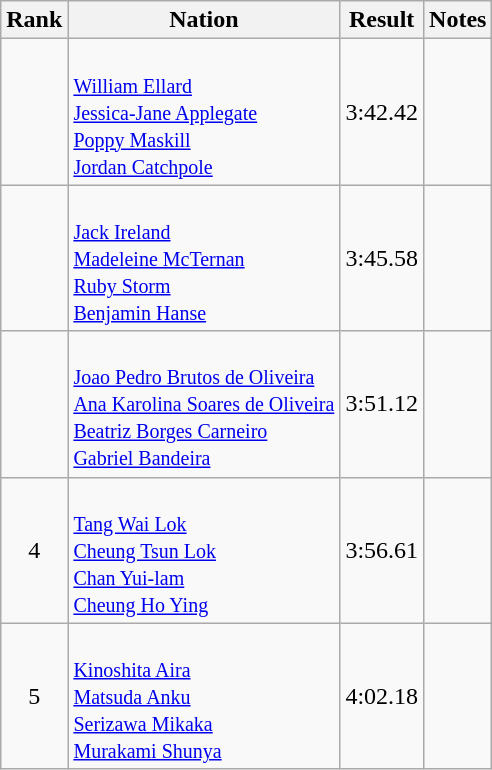<table class="wikitable sortable" style="text-align:center">
<tr>
<th>Rank</th>
<th>Nation</th>
<th>Result</th>
<th>Notes</th>
</tr>
<tr>
<td></td>
<td align="left"><br><small><a href='#'>William Ellard</a><br><a href='#'>Jessica-Jane Applegate</a><br><a href='#'>Poppy Maskill</a><br><a href='#'>Jordan Catchpole</a><br></small></td>
<td>3:42.42</td>
<td></td>
</tr>
<tr>
<td></td>
<td align="left"><br><small><a href='#'>Jack Ireland</a><br><a href='#'>Madeleine McTernan</a><br><a href='#'>Ruby Storm</a><br><a href='#'>Benjamin Hanse</a><br></small></td>
<td>3:45.58</td>
<td></td>
</tr>
<tr>
<td></td>
<td align="left"><br><small><a href='#'>Joao Pedro Brutos de Oliveira</a><br><a href='#'>Ana Karolina Soares de Oliveira</a><br><a href='#'>Beatriz Borges Carneiro</a><br><a href='#'>Gabriel Bandeira</a><br></small></td>
<td>3:51.12</td>
<td></td>
</tr>
<tr>
<td>4</td>
<td align="left"><br><small><a href='#'>Tang Wai Lok</a><br><a href='#'>Cheung Tsun Lok</a><br><a href='#'>Chan Yui-lam</a><br><a href='#'>Cheung Ho Ying</a><br></small></td>
<td>3:56.61</td>
<td><strong></strong></td>
</tr>
<tr>
<td>5</td>
<td align="left"><br><small><a href='#'>Kinoshita Aira</a><br><a href='#'>Matsuda Anku</a><br><a href='#'>Serizawa Mikaka</a><br><a href='#'>Murakami Shunya</a><br></small></td>
<td>4:02.18</td>
<td></td>
</tr>
</table>
